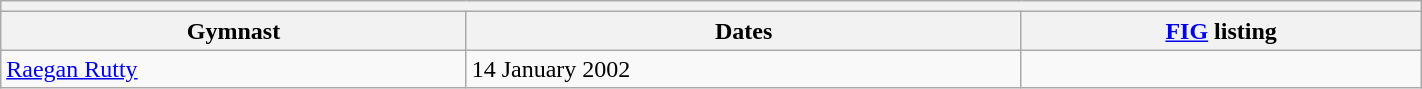<table class="wikitable mw-collapsible mw-collapsed" width="75%">
<tr>
<th colspan="3"></th>
</tr>
<tr>
<th>Gymnast</th>
<th>Dates</th>
<th><a href='#'>FIG</a> listing</th>
</tr>
<tr>
<td><a href='#'>Raegan Rutty</a></td>
<td>14 January 2002</td>
<td></td>
</tr>
</table>
